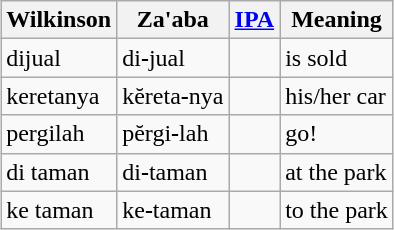<table class="wikitable" style="margin: 1em auto 1em auto;">
<tr>
<th>Wilkinson</th>
<th>Za'aba</th>
<th><a href='#'>IPA</a></th>
<th>Meaning</th>
</tr>
<tr>
<td>dijual</td>
<td>di<strong>-</strong>jual</td>
<td></td>
<td>is sold</td>
</tr>
<tr>
<td>keretanya</td>
<td>kĕreta<strong>-</strong>nya</td>
<td></td>
<td>his/her car</td>
</tr>
<tr>
<td>pergilah</td>
<td>pĕrgi<strong>-</strong>lah</td>
<td></td>
<td>go!</td>
</tr>
<tr>
<td>di taman</td>
<td>di<strong>-</strong>taman</td>
<td></td>
<td>at the park</td>
</tr>
<tr>
<td>ke taman</td>
<td>ke<strong>-</strong>taman</td>
<td></td>
<td>to the park</td>
</tr>
</table>
